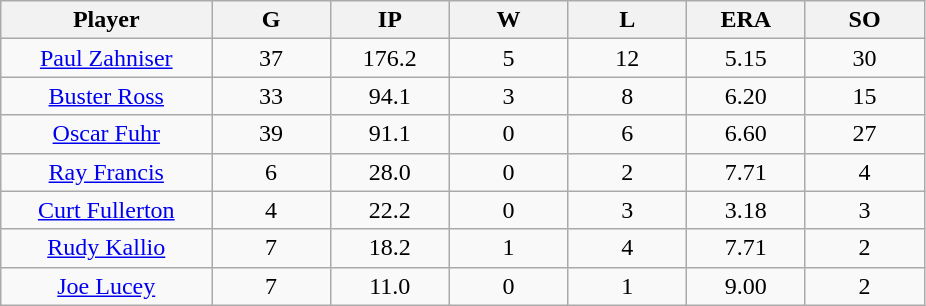<table class="wikitable sortable">
<tr>
<th bgcolor="#DDDDFF" width="16%">Player</th>
<th bgcolor="#DDDDFF" width="9%">G</th>
<th bgcolor="#DDDDFF" width="9%">IP</th>
<th bgcolor="#DDDDFF" width="9%">W</th>
<th bgcolor="#DDDDFF" width="9%">L</th>
<th bgcolor="#DDDDFF" width="9%">ERA</th>
<th bgcolor="#DDDDFF" width="9%">SO</th>
</tr>
<tr align="center">
<td><a href='#'>Paul Zahniser</a></td>
<td>37</td>
<td>176.2</td>
<td>5</td>
<td>12</td>
<td>5.15</td>
<td>30</td>
</tr>
<tr align=center>
<td><a href='#'>Buster Ross</a></td>
<td>33</td>
<td>94.1</td>
<td>3</td>
<td>8</td>
<td>6.20</td>
<td>15</td>
</tr>
<tr align=center>
<td><a href='#'>Oscar Fuhr</a></td>
<td>39</td>
<td>91.1</td>
<td>0</td>
<td>6</td>
<td>6.60</td>
<td>27</td>
</tr>
<tr align=center>
<td><a href='#'>Ray Francis</a></td>
<td>6</td>
<td>28.0</td>
<td>0</td>
<td>2</td>
<td>7.71</td>
<td>4</td>
</tr>
<tr align=center>
<td><a href='#'>Curt Fullerton</a></td>
<td>4</td>
<td>22.2</td>
<td>0</td>
<td>3</td>
<td>3.18</td>
<td>3</td>
</tr>
<tr align=center>
<td><a href='#'>Rudy Kallio</a></td>
<td>7</td>
<td>18.2</td>
<td>1</td>
<td>4</td>
<td>7.71</td>
<td>2</td>
</tr>
<tr align=center>
<td><a href='#'>Joe Lucey</a></td>
<td>7</td>
<td>11.0</td>
<td>0</td>
<td>1</td>
<td>9.00</td>
<td>2</td>
</tr>
</table>
